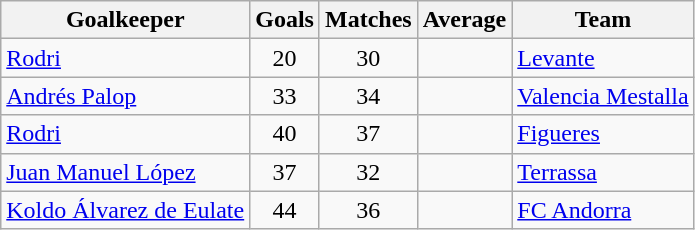<table class="wikitable sortable">
<tr>
<th>Goalkeeper</th>
<th>Goals</th>
<th>Matches</th>
<th>Average</th>
<th>Team</th>
</tr>
<tr>
<td> <a href='#'>Rodri</a></td>
<td align=center>20</td>
<td align=center>30</td>
<td align=center></td>
<td><a href='#'>Levante</a></td>
</tr>
<tr>
<td> <a href='#'>Andrés Palop</a></td>
<td align=center>33</td>
<td align=center>34</td>
<td align=center></td>
<td><a href='#'>Valencia Mestalla</a></td>
</tr>
<tr>
<td> <a href='#'>Rodri</a></td>
<td align=center>40</td>
<td align=center>37</td>
<td align=center></td>
<td><a href='#'>Figueres</a></td>
</tr>
<tr>
<td> <a href='#'>Juan Manuel López</a></td>
<td align=center>37</td>
<td align=center>32</td>
<td align=center></td>
<td><a href='#'>Terrassa</a></td>
</tr>
<tr>
<td> <a href='#'>Koldo Álvarez de Eulate</a></td>
<td align=center>44</td>
<td align=center>36</td>
<td align=center></td>
<td><a href='#'>FC Andorra</a></td>
</tr>
</table>
